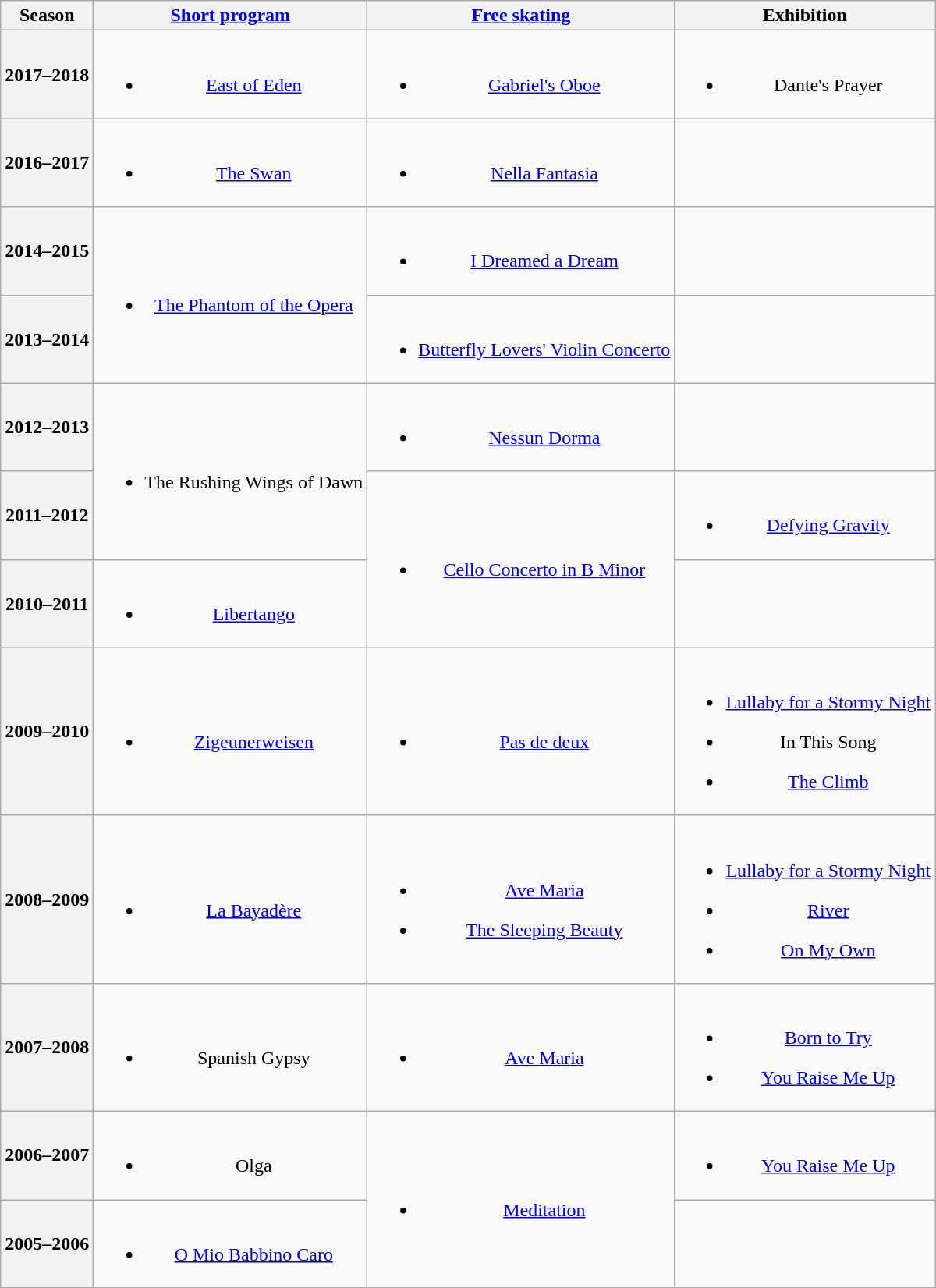<table class="wikitable" style="text-align:center">
<tr>
<th>Season</th>
<th><a href='#'>Short program</a></th>
<th><a href='#'>Free skating</a></th>
<th>Exhibition</th>
</tr>
<tr>
<th>2017–2018</th>
<td><br><ul><li><a href='#'>East of Eden</a><br></li></ul></td>
<td><br><ul><li><a href='#'>Gabriel's Oboe</a> <br></li></ul></td>
<td><br><ul><li>Dante's Prayer <br></li></ul></td>
</tr>
<tr>
<th>2016–2017</th>
<td><br><ul><li><a href='#'>The Swan</a> <br></li></ul></td>
<td><br><ul><li><a href='#'>Nella Fantasia</a> <br></li></ul></td>
<td></td>
</tr>
<tr>
<th>2014–2015</th>
<td rowspan=2><br><ul><li><a href='#'>The Phantom of the Opera</a> <br></li></ul></td>
<td><br><ul><li><a href='#'>I Dreamed a Dream</a> <br></li></ul></td>
<td></td>
</tr>
<tr>
<th>2013–2014</th>
<td><br><ul><li><a href='#'>Butterfly Lovers' Violin Concerto</a> <br></li></ul></td>
<td></td>
</tr>
<tr>
<th>2012–2013</th>
<td rowspan=2><br><ul><li>The Rushing Wings of Dawn <br></li></ul></td>
<td><br><ul><li><a href='#'>Nessun Dorma</a> <br></li></ul></td>
<td></td>
</tr>
<tr>
<th>2011–2012</th>
<td rowspan=2><br><ul><li><a href='#'>Cello Concerto in B Minor</a> <br></li></ul></td>
<td><br><ul><li><a href='#'>Defying Gravity</a> <br></li></ul></td>
</tr>
<tr>
<th>2010–2011</th>
<td><br><ul><li><a href='#'>Libertango</a> <br></li></ul></td>
<td></td>
</tr>
<tr>
<th>2009–2010</th>
<td><br><ul><li><a href='#'>Zigeunerweisen</a> <br></li></ul></td>
<td><br><ul><li><a href='#'>Pas de deux</a> <br></li></ul></td>
<td><br><ul><li><a href='#'>Lullaby for a Stormy Night</a> <br></li></ul><ul><li>In This Song <br></li></ul><ul><li><a href='#'>The Climb</a> <br></li></ul></td>
</tr>
<tr>
<th>2008–2009</th>
<td><br><ul><li><a href='#'>La Bayadère</a> <br></li></ul></td>
<td><br><ul><li><a href='#'>Ave Maria</a> <br></li></ul><ul><li><a href='#'>The Sleeping Beauty</a> <br></li></ul></td>
<td><br><ul><li><a href='#'>Lullaby for a Stormy Night</a> <br></li></ul><ul><li><a href='#'>River</a> <br></li></ul><ul><li><a href='#'>On My Own</a> <br></li></ul></td>
</tr>
<tr>
<th>2007–2008</th>
<td><br><ul><li>Spanish Gypsy <br> </li></ul></td>
<td><br><ul><li><a href='#'>Ave Maria</a> <br> </li></ul></td>
<td><br><ul><li><a href='#'>Born to Try</a> <br></li></ul><ul><li><a href='#'>You Raise Me Up</a> <br> </li></ul></td>
</tr>
<tr>
<th>2006–2007</th>
<td><br><ul><li>Olga <br></li></ul></td>
<td rowspan=2><br><ul><li><a href='#'>Meditation</a> <br></li></ul></td>
<td><br><ul><li><a href='#'>You Raise Me Up</a> <br></li></ul></td>
</tr>
<tr>
<th>2005–2006</th>
<td><br><ul><li><a href='#'>O Mio Babbino Caro</a> <br></li></ul></td>
<td></td>
</tr>
</table>
